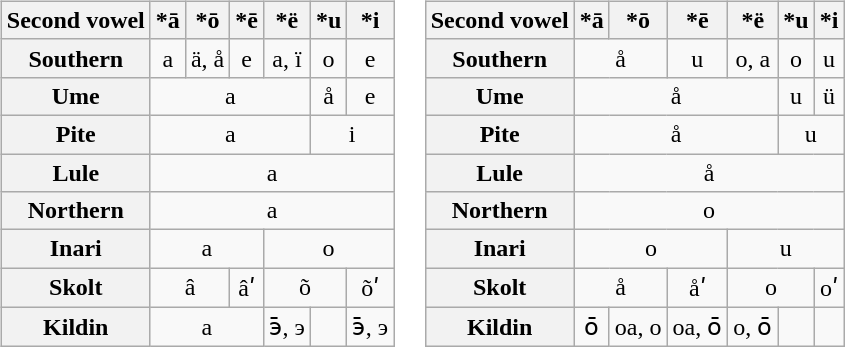<table>
<tr>
<td><br><table class="wikitable" style="text-align: center;">
<tr>
<th>Second vowel</th>
<th>*ā</th>
<th>*ō</th>
<th>*ē</th>
<th>*ë</th>
<th>*u</th>
<th>*i</th>
</tr>
<tr>
<th>Southern</th>
<td>a</td>
<td>ä, å</td>
<td>e</td>
<td>a, ï</td>
<td>o</td>
<td>e</td>
</tr>
<tr>
<th>Ume</th>
<td colspan="4">a</td>
<td>å</td>
<td>e</td>
</tr>
<tr>
<th>Pite</th>
<td colspan="4">a</td>
<td colspan="2">i</td>
</tr>
<tr>
<th>Lule</th>
<td colspan="6">a</td>
</tr>
<tr>
<th>Northern</th>
<td colspan="6">a</td>
</tr>
<tr>
<th>Inari</th>
<td colspan="3">a</td>
<td colspan="3">o</td>
</tr>
<tr>
<th>Skolt</th>
<td colspan="2">â</td>
<td>âʹ</td>
<td colspan="2">õ</td>
<td>õʹ</td>
</tr>
<tr>
<th>Kildin</th>
<td colspan="3">а</td>
<td>э̄, э</td>
<td></td>
<td>э̄, э</td>
</tr>
</table>
</td>
<td><br><table class="wikitable" style="text-align: center;">
<tr>
<th>Second vowel</th>
<th>*ā</th>
<th>*ō</th>
<th>*ē</th>
<th>*ë</th>
<th>*u</th>
<th>*i</th>
</tr>
<tr>
<th>Southern</th>
<td colspan="2">å</td>
<td>u</td>
<td>o, a</td>
<td>o</td>
<td>u</td>
</tr>
<tr>
<th>Ume</th>
<td colspan="4">å</td>
<td>u</td>
<td>ü</td>
</tr>
<tr>
<th>Pite</th>
<td colspan="4">å</td>
<td colspan="2">u</td>
</tr>
<tr>
<th>Lule</th>
<td colspan="6">å</td>
</tr>
<tr>
<th>Northern</th>
<td colspan="6">o</td>
</tr>
<tr>
<th>Inari</th>
<td colspan="3">o</td>
<td colspan="3">u</td>
</tr>
<tr>
<th>Skolt</th>
<td colspan="2">å</td>
<td>åʹ</td>
<td colspan="2">o</td>
<td>oʹ</td>
</tr>
<tr>
<th>Kildin</th>
<td>о̄</td>
<td>оа, о</td>
<td>оа, о̄</td>
<td>о, о̄</td>
<td></td>
<td></td>
</tr>
</table>
</td>
</tr>
</table>
